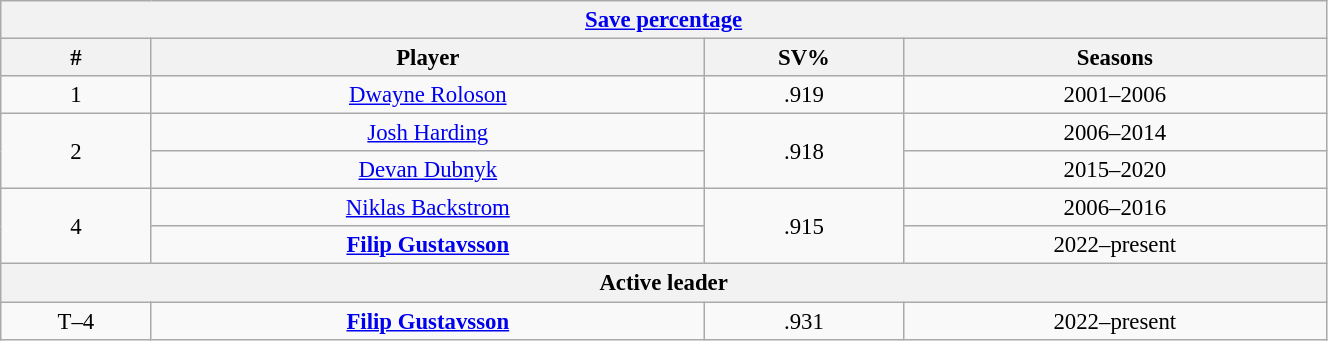<table class="wikitable" style="text-align: center; font-size: 95%" width="70%">
<tr>
<th colspan="4"><a href='#'>Save percentage</a></th>
</tr>
<tr>
<th>#</th>
<th>Player</th>
<th>SV%</th>
<th>Seasons</th>
</tr>
<tr>
<td>1</td>
<td><a href='#'>Dwayne Roloson</a></td>
<td>.919</td>
<td>2001–2006</td>
</tr>
<tr>
<td rowspan="2">2</td>
<td><a href='#'>Josh Harding</a></td>
<td rowspan="2">.918</td>
<td>2006–2014</td>
</tr>
<tr>
<td><a href='#'>Devan Dubnyk</a></td>
<td>2015–2020</td>
</tr>
<tr>
<td rowspan="2">4</td>
<td><a href='#'>Niklas Backstrom</a></td>
<td rowspan="2">.915</td>
<td>2006–2016</td>
</tr>
<tr>
<td><strong><a href='#'>Filip Gustavsson</a></strong></td>
<td>2022–present</td>
</tr>
<tr>
<th colspan="4">Active leader</th>
</tr>
<tr>
<td>T–4</td>
<td><strong><a href='#'>Filip Gustavsson</a></strong></td>
<td>.931</td>
<td>2022–present</td>
</tr>
</table>
